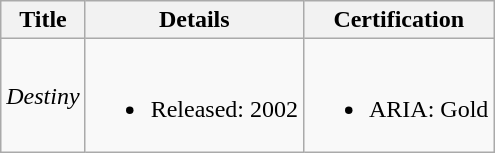<table class="wikitable">
<tr>
<th>Title</th>
<th>Details</th>
<th>Certification</th>
</tr>
<tr>
<td scope="row"><em>Destiny</em></td>
<td><br><ul><li>Released: 2002</li></ul></td>
<td><br><ul><li>ARIA: Gold</li></ul></td>
</tr>
</table>
